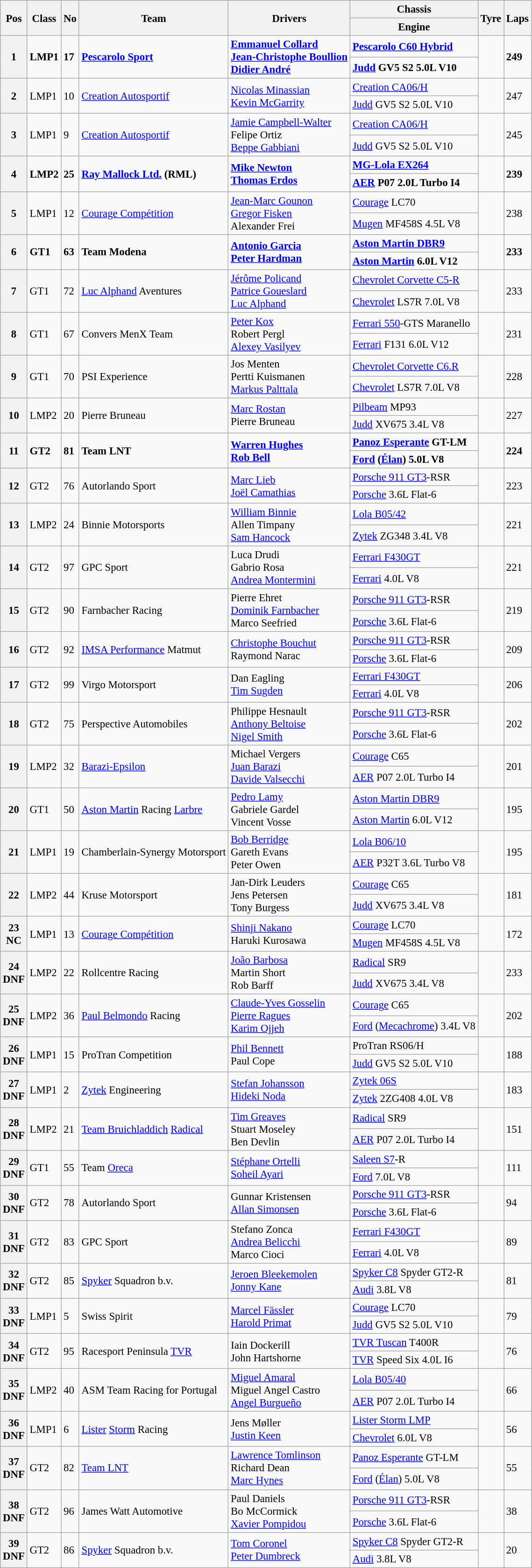<table class="wikitable" style="font-size: 95%;">
<tr>
<th rowspan=2>Pos</th>
<th rowspan=2>Class</th>
<th rowspan=2>No</th>
<th rowspan=2>Team</th>
<th rowspan=2>Drivers</th>
<th>Chassis</th>
<th rowspan=2>Tyre</th>
<th rowspan=2>Laps</th>
</tr>
<tr>
<th>Engine</th>
</tr>
<tr style="font-weight:bold">
<th rowspan=2>1</th>
<td rowspan=2>LMP1</td>
<td rowspan=2>17</td>
<td rowspan=2> <a href='#'>Pescarolo Sport</a></td>
<td rowspan=2> <a href='#'>Emmanuel Collard</a><br> <a href='#'>Jean-Christophe Boullion</a><br> <a href='#'>Didier André</a></td>
<td><a href='#'>Pescarolo C60 Hybrid</a></td>
<td rowspan=2></td>
<td rowspan=2>249</td>
</tr>
<tr style="font-weight:bold">
<td><a href='#'>Judd</a> GV5 S2 5.0L V10</td>
</tr>
<tr>
<th rowspan=2>2</th>
<td rowspan=2>LMP1</td>
<td rowspan=2>10</td>
<td rowspan=2> <a href='#'>Creation Autosportif</a></td>
<td rowspan=2> <a href='#'>Nicolas Minassian</a><br> <a href='#'>Kevin McGarrity</a></td>
<td><a href='#'>Creation CA06/H</a></td>
<td rowspan=2></td>
<td rowspan=2>247</td>
</tr>
<tr>
<td><a href='#'>Judd</a> GV5 S2 5.0L V10</td>
</tr>
<tr>
<th rowspan=2>3</th>
<td rowspan=2>LMP1</td>
<td rowspan=2>9</td>
<td rowspan=2> <a href='#'>Creation Autosportif</a></td>
<td rowspan=2> <a href='#'>Jamie Campbell-Walter</a><br> Felipe Ortiz<br> <a href='#'>Beppe Gabbiani</a></td>
<td><a href='#'>Creation CA06/H</a></td>
<td rowspan=2></td>
<td rowspan=2>245</td>
</tr>
<tr>
<td><a href='#'>Judd</a> GV5 S2 5.0L V10</td>
</tr>
<tr style="font-weight:bold">
<th rowspan=2>4</th>
<td rowspan=2>LMP2</td>
<td rowspan=2>25</td>
<td rowspan=2> <a href='#'>Ray Mallock Ltd.</a> (RML)</td>
<td rowspan=2> <a href='#'>Mike Newton</a><br> <a href='#'>Thomas Erdos</a></td>
<td><a href='#'>MG-Lola EX264</a></td>
<td rowspan=2></td>
<td rowspan=2>239</td>
</tr>
<tr style="font-weight:bold">
<td><a href='#'>AER</a> P07 2.0L Turbo I4</td>
</tr>
<tr>
<th rowspan=2>5</th>
<td rowspan=2>LMP1</td>
<td rowspan=2>12</td>
<td rowspan=2> <a href='#'>Courage Compétition</a></td>
<td rowspan=2> <a href='#'>Jean-Marc Gounon</a><br> <a href='#'>Gregor Fisken</a><br> Alexander Frei</td>
<td><a href='#'>Courage</a> LC70</td>
<td rowspan=2></td>
<td rowspan=2>238</td>
</tr>
<tr>
<td><a href='#'>Mugen</a> MF458S 4.5L V8</td>
</tr>
<tr style="font-weight:bold">
<th rowspan=2>6</th>
<td rowspan=2>GT1</td>
<td rowspan=2>63</td>
<td rowspan=2> Team Modena</td>
<td rowspan=2> <a href='#'>Antonio Garcia</a><br> <a href='#'>Peter Hardman</a></td>
<td><a href='#'>Aston Martin DBR9</a></td>
<td rowspan=2></td>
<td rowspan=2>233</td>
</tr>
<tr style="font-weight:bold">
<td><a href='#'>Aston Martin</a> 6.0L V12</td>
</tr>
<tr>
<th rowspan=2>7</th>
<td rowspan=2>GT1</td>
<td rowspan=2>72</td>
<td rowspan=2> <a href='#'>Luc Alphand</a> Aventures</td>
<td rowspan=2> <a href='#'>Jérôme Policand</a><br> <a href='#'>Patrice Goueslard</a><br> <a href='#'>Luc Alphand</a></td>
<td><a href='#'>Chevrolet Corvette C5-R</a></td>
<td rowspan=2></td>
<td rowspan=2>233</td>
</tr>
<tr>
<td><a href='#'>Chevrolet</a> LS7R 7.0L V8</td>
</tr>
<tr>
<th rowspan=2>8</th>
<td rowspan=2>GT1</td>
<td rowspan=2>67</td>
<td rowspan=2> Convers MenX Team</td>
<td rowspan=2> <a href='#'>Peter Kox</a><br> Robert Pergl<br> <a href='#'>Alexey Vasilyev</a></td>
<td><a href='#'>Ferrari 550</a>-GTS Maranello</td>
<td rowspan=2></td>
<td rowspan=2>231</td>
</tr>
<tr>
<td><a href='#'>Ferrari</a> F131 6.0L V12</td>
</tr>
<tr>
<th rowspan=2>9</th>
<td rowspan=2>GT1</td>
<td rowspan=2>70</td>
<td rowspan=2> PSI Experience</td>
<td rowspan=2> Jos Menten<br> Pertti Kuismanen<br> <a href='#'>Markus Palttala</a></td>
<td><a href='#'>Chevrolet Corvette C6.R</a></td>
<td rowspan=2></td>
<td rowspan=2>228</td>
</tr>
<tr>
<td><a href='#'>Chevrolet</a> LS7R 7.0L V8</td>
</tr>
<tr>
<th rowspan=2>10</th>
<td rowspan=2>LMP2</td>
<td rowspan=2>20</td>
<td rowspan=2> Pierre Bruneau</td>
<td rowspan=2> <a href='#'>Marc Rostan</a><br> Pierre Bruneau</td>
<td><a href='#'>Pilbeam</a> MP93</td>
<td rowspan=2></td>
<td rowspan=2>227</td>
</tr>
<tr>
<td><a href='#'>Judd</a> XV675 3.4L V8</td>
</tr>
<tr style="font-weight:bold">
<th rowspan=2>11</th>
<td rowspan=2>GT2</td>
<td rowspan=2>81</td>
<td rowspan=2> Team LNT</td>
<td rowspan=2> <a href='#'>Warren Hughes</a><br> <a href='#'>Rob Bell</a></td>
<td><a href='#'>Panoz Esperante</a> GT-LM</td>
<td rowspan=2></td>
<td rowspan=2>224</td>
</tr>
<tr style="font-weight:bold">
<td><a href='#'>Ford</a> (<a href='#'>Élan</a>) 5.0L V8</td>
</tr>
<tr>
<th rowspan=2>12</th>
<td rowspan=2>GT2</td>
<td rowspan=2>76</td>
<td rowspan=2> Autorlando Sport</td>
<td rowspan=2> <a href='#'>Marc Lieb</a><br> <a href='#'>Joël Camathias</a></td>
<td><a href='#'>Porsche 911 GT3</a>-RSR</td>
<td rowspan=2></td>
<td rowspan=2>223</td>
</tr>
<tr>
<td><a href='#'>Porsche</a> 3.6L Flat-6</td>
</tr>
<tr>
<th rowspan=2>13</th>
<td rowspan=2>LMP2</td>
<td rowspan=2>24</td>
<td rowspan=2> Binnie Motorsports</td>
<td rowspan=2> <a href='#'>William Binnie</a><br> Allen Timpany<br> <a href='#'>Sam Hancock</a></td>
<td><a href='#'>Lola B05/42</a></td>
<td rowspan=2></td>
<td rowspan=2>221</td>
</tr>
<tr>
<td><a href='#'>Zytek</a> ZG348 3.4L V8</td>
</tr>
<tr>
<th rowspan=2>14</th>
<td rowspan=2>GT2</td>
<td rowspan=2>97</td>
<td rowspan=2> GPC Sport</td>
<td rowspan=2> Luca Drudi<br> Gabrio Rosa<br> <a href='#'>Andrea Montermini</a></td>
<td><a href='#'>Ferrari F430GT</a></td>
<td rowspan=2></td>
<td rowspan=2>221</td>
</tr>
<tr>
<td><a href='#'>Ferrari</a> 4.0L V8</td>
</tr>
<tr>
<th rowspan=2>15</th>
<td rowspan=2>GT2</td>
<td rowspan=2>90</td>
<td rowspan=2> Farnbacher Racing</td>
<td rowspan=2> Pierre Ehret<br> <a href='#'>Dominik Farnbacher</a><br> Marco Seefried</td>
<td><a href='#'>Porsche 911 GT3</a>-RSR</td>
<td rowspan=2></td>
<td rowspan=2>219</td>
</tr>
<tr>
<td><a href='#'>Porsche</a> 3.6L Flat-6</td>
</tr>
<tr>
<th rowspan=2>16</th>
<td rowspan=2>GT2</td>
<td rowspan=2>92</td>
<td rowspan=2> <a href='#'>IMSA Performance</a> Matmut</td>
<td rowspan=2> <a href='#'>Christophe Bouchut</a><br> Raymond Narac</td>
<td><a href='#'>Porsche 911 GT3</a>-RSR</td>
<td rowspan=2></td>
<td rowspan=2>209</td>
</tr>
<tr>
<td><a href='#'>Porsche</a> 3.6L Flat-6</td>
</tr>
<tr>
<th rowspan=2>17</th>
<td rowspan=2>GT2</td>
<td rowspan=2>99</td>
<td rowspan=2> Virgo Motorsport</td>
<td rowspan=2> Dan Eagling<br> <a href='#'>Tim Sugden</a></td>
<td><a href='#'>Ferrari F430GT</a></td>
<td rowspan=2></td>
<td rowspan=2>206</td>
</tr>
<tr>
<td><a href='#'>Ferrari</a> 4.0L V8</td>
</tr>
<tr>
<th rowspan=2>18</th>
<td rowspan=2>GT2</td>
<td rowspan=2>75</td>
<td rowspan=2> Perspective Automobiles</td>
<td rowspan=2> Philippe Hesnault<br> <a href='#'>Anthony Beltoise</a><br> <a href='#'>Nigel Smith</a></td>
<td><a href='#'>Porsche 911 GT3</a>-RSR</td>
<td rowspan=2></td>
<td rowspan=2>202</td>
</tr>
<tr>
<td><a href='#'>Porsche</a> 3.6L Flat-6</td>
</tr>
<tr>
<th rowspan=2>19</th>
<td rowspan=2>LMP2</td>
<td rowspan=2>32</td>
<td rowspan=2> <a href='#'>Barazi-Epsilon</a></td>
<td rowspan=2> Michael Vergers<br> <a href='#'>Juan Barazi</a><br> <a href='#'>Davide Valsecchi</a></td>
<td><a href='#'>Courage</a> C65</td>
<td rowspan=2></td>
<td rowspan=2>201</td>
</tr>
<tr>
<td><a href='#'>AER</a> P07 2.0L Turbo I4</td>
</tr>
<tr>
<th rowspan=2>20</th>
<td rowspan=2>GT1</td>
<td rowspan=2>50</td>
<td rowspan=2> <a href='#'>Aston Martin</a> Racing <a href='#'>Larbre</a></td>
<td rowspan=2> <a href='#'>Pedro Lamy</a><br> Gabriele Gardel<br> Vincent Vosse</td>
<td><a href='#'>Aston Martin DBR9</a></td>
<td rowspan=2></td>
<td rowspan=2>195</td>
</tr>
<tr>
<td><a href='#'>Aston Martin</a> 6.0L V12</td>
</tr>
<tr>
<th rowspan=2>21</th>
<td rowspan=2>LMP1</td>
<td rowspan=2>19</td>
<td rowspan=2> Chamberlain-Synergy Motorsport</td>
<td rowspan=2> <a href='#'>Bob Berridge</a><br> Gareth Evans<br> Peter Owen</td>
<td><a href='#'>Lola B06/10</a></td>
<td rowspan=2></td>
<td rowspan=2>195</td>
</tr>
<tr>
<td><a href='#'>AER</a> P32T 3.6L Turbo V8</td>
</tr>
<tr>
<th rowspan=2>22</th>
<td rowspan=2>LMP2</td>
<td rowspan=2>44</td>
<td rowspan=2> Kruse Motorsport</td>
<td rowspan=2> Jan-Dirk Leuders<br> Jens Petersen<br> Tony Burgess</td>
<td><a href='#'>Courage</a> C65</td>
<td rowspan=2></td>
<td rowspan=2>181</td>
</tr>
<tr>
<td><a href='#'>Judd</a> XV675 3.4L V8</td>
</tr>
<tr>
<th rowspan=2>23<br>NC</th>
<td rowspan=2>LMP1</td>
<td rowspan=2>13</td>
<td rowspan=2> <a href='#'>Courage Compétition</a></td>
<td rowspan=2> <a href='#'>Shinji Nakano</a><br> Haruki Kurosawa</td>
<td><a href='#'>Courage</a> LC70</td>
<td rowspan=2></td>
<td rowspan=2>172</td>
</tr>
<tr>
<td><a href='#'>Mugen</a> MF458S 4.5L V8</td>
</tr>
<tr>
<th rowspan=2>24<br>DNF</th>
<td rowspan=2>LMP2</td>
<td rowspan=2>22</td>
<td rowspan=2> Rollcentre Racing</td>
<td rowspan=2> <a href='#'>João Barbosa</a><br> Martin Short<br> Rob Barff</td>
<td><a href='#'>Radical</a> SR9</td>
<td rowspan=2></td>
<td rowspan=2>233</td>
</tr>
<tr>
<td><a href='#'>Judd</a> XV675 3.4L V8</td>
</tr>
<tr>
<th rowspan=2>25<br>DNF</th>
<td rowspan=2>LMP2</td>
<td rowspan=2>36</td>
<td rowspan=2> <a href='#'>Paul Belmondo</a> Racing</td>
<td rowspan=2> <a href='#'>Claude-Yves Gosselin</a><br> <a href='#'>Pierre Ragues</a><br> <a href='#'>Karim Ojjeh</a></td>
<td><a href='#'>Courage</a> C65</td>
<td rowspan=2></td>
<td rowspan=2>202</td>
</tr>
<tr>
<td><a href='#'>Ford</a> (<a href='#'>Mecachrome</a>) 3.4L V8</td>
</tr>
<tr>
<th rowspan=2>26<br>DNF</th>
<td rowspan=2>LMP1</td>
<td rowspan=2>15</td>
<td rowspan=2> ProTran Competition</td>
<td rowspan=2> <a href='#'>Phil Bennett</a><br> Paul Cope</td>
<td>ProTran RS06/H</td>
<td rowspan=2></td>
<td rowspan=2>188</td>
</tr>
<tr>
<td><a href='#'>Judd</a> GV5 S2 5.0L V10</td>
</tr>
<tr>
<th rowspan=2>27<br>DNF</th>
<td rowspan=2>LMP1</td>
<td rowspan=2>2</td>
<td rowspan=2> <a href='#'>Zytek</a> Engineering</td>
<td rowspan=2> <a href='#'>Stefan Johansson</a><br> <a href='#'>Hideki Noda</a></td>
<td><a href='#'>Zytek 06S</a></td>
<td rowspan=2></td>
<td rowspan=2>183</td>
</tr>
<tr>
<td><a href='#'>Zytek</a> 2ZG408 4.0L V8</td>
</tr>
<tr>
<th rowspan=2>28<br>DNF</th>
<td rowspan=2>LMP2</td>
<td rowspan=2>21</td>
<td rowspan=2> <a href='#'>Team Bruichladdich</a> <a href='#'>Radical</a></td>
<td rowspan=2> <a href='#'>Tim Greaves</a><br> Stuart Moseley<br> Ben Devlin</td>
<td><a href='#'>Radical</a> SR9</td>
<td rowspan=2></td>
<td rowspan=2>151</td>
</tr>
<tr>
<td><a href='#'>AER</a> P07 2.0L Turbo I4</td>
</tr>
<tr>
<th rowspan=2>29<br>DNF</th>
<td rowspan=2>GT1</td>
<td rowspan=2>55</td>
<td rowspan=2> Team <a href='#'>Oreca</a></td>
<td rowspan=2> <a href='#'>Stéphane Ortelli</a><br> <a href='#'>Soheil Ayari</a></td>
<td><a href='#'>Saleen S7</a>-R</td>
<td rowspan=2></td>
<td rowspan=2>111</td>
</tr>
<tr>
<td><a href='#'>Ford</a> 7.0L V8</td>
</tr>
<tr>
<th rowspan=2>30<br>DNF</th>
<td rowspan=2>GT2</td>
<td rowspan=2>78</td>
<td rowspan=2> Autorlando Sport</td>
<td rowspan=2> Gunnar Kristensen<br> <a href='#'>Allan Simonsen</a></td>
<td><a href='#'>Porsche 911 GT3</a>-RSR</td>
<td rowspan=2></td>
<td rowspan=2>94</td>
</tr>
<tr>
<td><a href='#'>Porsche</a> 3.6L Flat-6</td>
</tr>
<tr>
<th rowspan=2>31<br>DNF</th>
<td rowspan=2>GT2</td>
<td rowspan=2>83</td>
<td rowspan=2> GPC Sport</td>
<td rowspan=2> Stefano Zonca<br> <a href='#'>Andrea Belicchi</a><br> Marco Cioci</td>
<td><a href='#'>Ferrari F430GT</a></td>
<td rowspan=2></td>
<td rowspan=2>89</td>
</tr>
<tr>
<td><a href='#'>Ferrari</a> 4.0L V8</td>
</tr>
<tr>
<th rowspan=2>32<br>DNF</th>
<td rowspan=2>GT2</td>
<td rowspan=2>85</td>
<td rowspan=2> <a href='#'>Spyker</a> Squadron b.v.</td>
<td rowspan=2> <a href='#'>Jeroen Bleekemolen</a><br> <a href='#'>Jonny Kane</a></td>
<td><a href='#'>Spyker C8</a> Spyder GT2-R</td>
<td rowspan=2></td>
<td rowspan=2>81</td>
</tr>
<tr>
<td><a href='#'>Audi</a> 3.8L V8</td>
</tr>
<tr>
<th rowspan=2>33<br>DNF</th>
<td rowspan=2>LMP1</td>
<td rowspan=2>5</td>
<td rowspan=2> Swiss Spirit</td>
<td rowspan=2> <a href='#'>Marcel Fässler</a><br> <a href='#'>Harold Primat</a></td>
<td><a href='#'>Courage</a> LC70</td>
<td rowspan=2></td>
<td rowspan=2>79</td>
</tr>
<tr>
<td><a href='#'>Judd</a> GV5 S2 5.0L V10</td>
</tr>
<tr>
<th rowspan=2>34<br>DNF</th>
<td rowspan=2>GT2</td>
<td rowspan=2>95</td>
<td rowspan=2> Racesport Peninsula <a href='#'>TVR</a></td>
<td rowspan=2> Iain Dockerill<br> John Hartshorne</td>
<td><a href='#'>TVR Tuscan</a> T400R</td>
<td rowspan=2></td>
<td rowspan=2>76</td>
</tr>
<tr>
<td><a href='#'>TVR</a> Speed Six 4.0L I6</td>
</tr>
<tr>
<th rowspan=2>35<br>DNF</th>
<td rowspan=2>LMP2</td>
<td rowspan=2>40</td>
<td rowspan=2> ASM Team Racing for Portugal</td>
<td rowspan=2> <a href='#'>Miguel Amaral</a><br> Miguel Angel Castro<br> <a href='#'>Angel Burgueño</a></td>
<td><a href='#'>Lola B05/40</a></td>
<td rowspan=2></td>
<td rowspan=2>66</td>
</tr>
<tr>
<td><a href='#'>AER</a> P07 2.0L Turbo I4</td>
</tr>
<tr>
<th rowspan=2>36<br>DNF</th>
<td rowspan=2>LMP1</td>
<td rowspan=2>6</td>
<td rowspan=2> <a href='#'>Lister</a> <a href='#'>Storm</a> Racing</td>
<td rowspan=2> Jens Møller<br> <a href='#'>Justin Keen</a></td>
<td><a href='#'>Lister Storm LMP</a></td>
<td rowspan=2></td>
<td rowspan=2>56</td>
</tr>
<tr>
<td><a href='#'>Chevrolet</a> 6.0L V8</td>
</tr>
<tr>
<th rowspan=2>37<br>DNF</th>
<td rowspan=2>GT2</td>
<td rowspan=2>82</td>
<td rowspan=2> <a href='#'>Team LNT</a></td>
<td rowspan=2> <a href='#'>Lawrence Tomlinson</a><br> Richard Dean<br> <a href='#'>Marc Hynes</a></td>
<td><a href='#'>Panoz Esperante</a> GT-LM</td>
<td rowspan=2></td>
<td rowspan=2>55</td>
</tr>
<tr>
<td><a href='#'>Ford</a> (<a href='#'>Élan</a>) 5.0L V8</td>
</tr>
<tr>
<th rowspan=2>38<br>DNF</th>
<td rowspan=2>GT2</td>
<td rowspan=2>96</td>
<td rowspan=2> James Watt Automotive</td>
<td rowspan=2> Paul Daniels<br> Bo McCormick<br> <a href='#'>Xavier Pompidou</a></td>
<td><a href='#'>Porsche 911 GT3</a>-RSR</td>
<td rowspan=2></td>
<td rowspan=2>38</td>
</tr>
<tr>
<td><a href='#'>Porsche</a> 3.6L Flat-6</td>
</tr>
<tr>
<th rowspan=2>39<br>DNF</th>
<td rowspan=2>GT2</td>
<td rowspan=2>86</td>
<td rowspan=2> <a href='#'>Spyker</a> Squadron b.v.</td>
<td rowspan=2> <a href='#'>Tom Coronel</a><br> <a href='#'>Peter Dumbreck</a></td>
<td><a href='#'>Spyker C8</a> Spyder GT2-R</td>
<td rowspan=2></td>
<td rowspan=2>20</td>
</tr>
<tr>
<td><a href='#'>Audi</a> 3.8L V8</td>
</tr>
</table>
